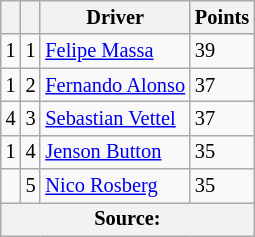<table class="wikitable" style="font-size: 85%;">
<tr>
<th></th>
<th></th>
<th>Driver</th>
<th>Points</th>
</tr>
<tr>
<td> 1</td>
<td align="center">1</td>
<td> <a href='#'>Felipe Massa</a></td>
<td>39</td>
</tr>
<tr>
<td> 1</td>
<td align="center">2</td>
<td> <a href='#'>Fernando Alonso</a></td>
<td>37</td>
</tr>
<tr>
<td> 4</td>
<td align="center">3</td>
<td> <a href='#'>Sebastian Vettel</a></td>
<td>37</td>
</tr>
<tr>
<td> 1</td>
<td align="center">4</td>
<td> <a href='#'>Jenson Button</a></td>
<td>35</td>
</tr>
<tr>
<td></td>
<td align="center">5</td>
<td> <a href='#'>Nico Rosberg</a></td>
<td>35</td>
</tr>
<tr>
<th colspan=4>Source:</th>
</tr>
</table>
